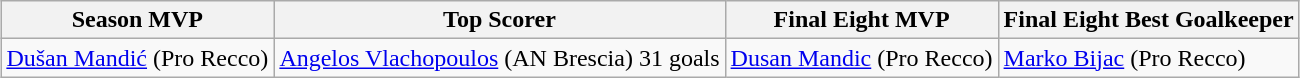<table class=wikitable style="text-align:left; margin:auto">
<tr>
<th>Season MVP</th>
<th>Top Scorer</th>
<th>Final Eight MVP</th>
<th>Final Eight Best Goalkeeper</th>
</tr>
<tr>
<td> <a href='#'>Dušan Mandić</a> (Pro Recco)</td>
<td> <a href='#'>Angelos Vlachopoulos</a> (AN Brescia) 31 goals</td>
<td> <a href='#'>Dusan Mandic</a> (Pro Recco)</td>
<td> <a href='#'>Marko Bijac</a> (Pro Recco)</td>
</tr>
</table>
